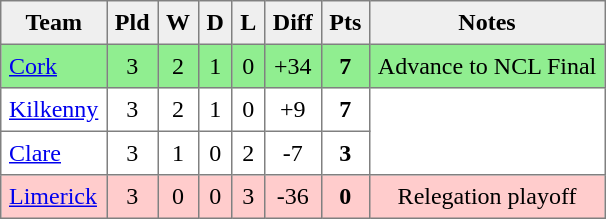<table style=border-collapse:collapse border=1 cellspacing=0 cellpadding=5>
<tr align=center bgcolor=#efefef>
<th>Team</th>
<th>Pld</th>
<th>W</th>
<th>D</th>
<th>L</th>
<th>Diff</th>
<th>Pts</th>
<th>Notes</th>
</tr>
<tr align=center style="background:#90EE90">
<td style="text-align:left;"> <a href='#'>Cork</a></td>
<td>3</td>
<td>2</td>
<td>1</td>
<td>0</td>
<td>+34</td>
<td><strong>7</strong></td>
<td>Advance to NCL Final</td>
</tr>
<tr align=center style="background:#FFFFFF;">
<td style="text-align:left;"> <a href='#'>Kilkenny</a></td>
<td>3</td>
<td>2</td>
<td>1</td>
<td>0</td>
<td>+9</td>
<td><strong>7</strong></td>
<td rowspan="2"></td>
</tr>
<tr align=center style="background:#FFFFFF;">
<td style="text-align:left;"> <a href='#'>Clare</a></td>
<td>3</td>
<td>1</td>
<td>0</td>
<td>2</td>
<td>-7</td>
<td><strong>3</strong></td>
</tr>
<tr align=center style="background:#FFCCCC;">
<td style="text-align:left;"> <a href='#'>Limerick</a></td>
<td>3</td>
<td>0</td>
<td>0</td>
<td>3</td>
<td>-36</td>
<td><strong>0</strong></td>
<td>Relegation playoff</td>
</tr>
</table>
